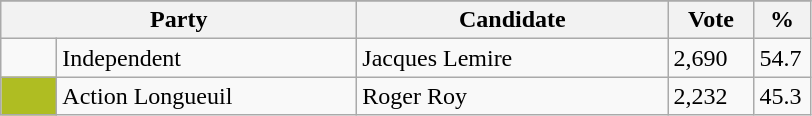<table class="wikitable">
<tr>
</tr>
<tr>
<th bgcolor="#DDDDFF" width="230px" colspan="2">Party</th>
<th bgcolor="#DDDDFF" width="200px">Candidate</th>
<th bgcolor="#DDDDFF" width="50px">Vote</th>
<th bgcolor="#DDDDFF" width="30px">%</th>
</tr>
<tr>
<td> </td>
<td>Independent</td>
<td>Jacques Lemire</td>
<td>2,690</td>
<td>54.7</td>
</tr>
<tr>
<td bgcolor=#AFBD22 width="30px"> </td>
<td>Action Longueuil</td>
<td>Roger Roy</td>
<td>2,232</td>
<td>45.3</td>
</tr>
</table>
